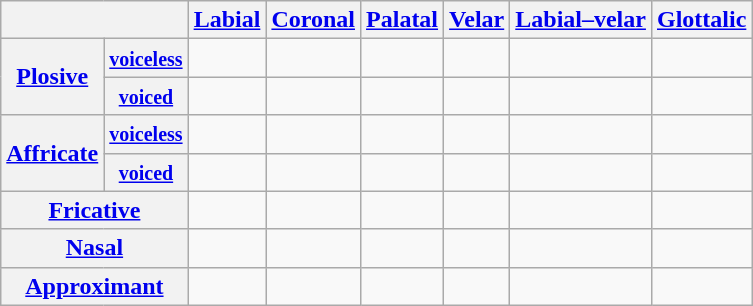<table class="wikitable" style="text-align:center;">
<tr>
<th colspan="2"></th>
<th><a href='#'>Labial</a></th>
<th><a href='#'>Coronal</a></th>
<th><a href='#'>Palatal</a></th>
<th><a href='#'>Velar</a></th>
<th><a href='#'>Labial–velar</a></th>
<th><a href='#'>Glottalic</a></th>
</tr>
<tr>
<th rowspan="2"><a href='#'>Plosive</a></th>
<th><small><a href='#'>voiceless</a></small></th>
<td></td>
<td></td>
<td></td>
<td></td>
<td></td>
<td></td>
</tr>
<tr>
<th><small><a href='#'>voiced</a></small></th>
<td></td>
<td></td>
<td></td>
<td></td>
<td></td>
<td></td>
</tr>
<tr>
<th rowspan="2"><a href='#'>Affricate</a></th>
<th><small><a href='#'>voiceless</a></small></th>
<td></td>
<td></td>
<td></td>
<td></td>
<td></td>
<td></td>
</tr>
<tr>
<th><small><a href='#'>voiced</a></small></th>
<td></td>
<td></td>
<td></td>
<td></td>
<td></td>
<td></td>
</tr>
<tr>
<th colspan="2"><a href='#'>Fricative</a></th>
<td></td>
<td></td>
<td></td>
<td></td>
<td></td>
<td></td>
</tr>
<tr>
<th colspan="2"><a href='#'>Nasal</a></th>
<td></td>
<td></td>
<td></td>
<td></td>
<td></td>
<td></td>
</tr>
<tr>
<th colspan="2"><a href='#'>Approximant</a></th>
<td></td>
<td></td>
<td></td>
<td></td>
<td></td>
<td></td>
</tr>
</table>
